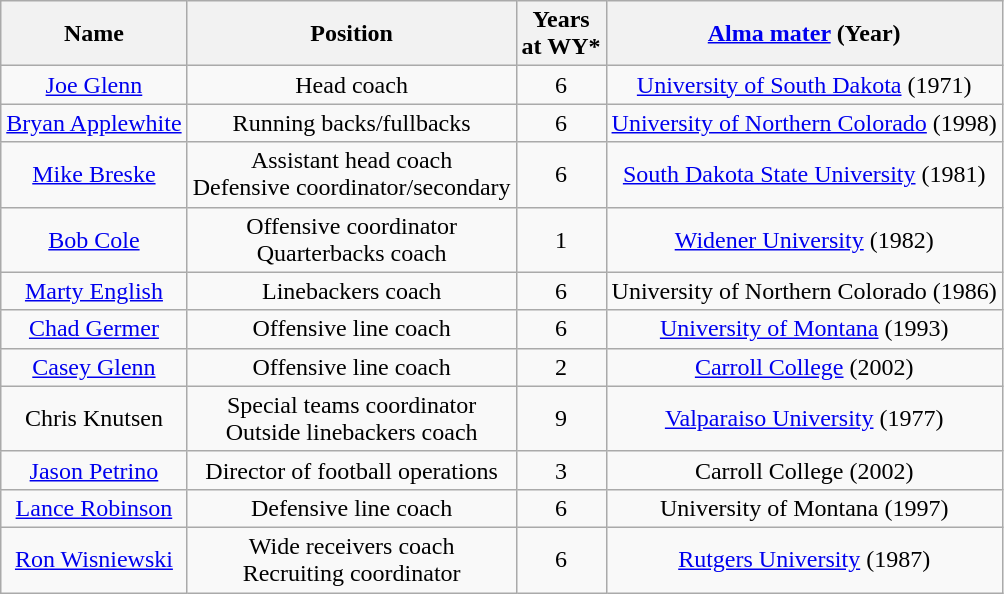<table class="wikitable" style="text-align:center; white-space:nowrap;">
<tr>
<th>Name</th>
<th>Position</th>
<th>Years<br>at WY*</th>
<th><a href='#'>Alma mater</a> (Year)</th>
</tr>
<tr>
<td><a href='#'>Joe Glenn</a></td>
<td>Head coach</td>
<td>6</td>
<td><a href='#'>University of South Dakota</a> (1971)</td>
</tr>
<tr>
<td><a href='#'>Bryan Applewhite</a></td>
<td>Running backs/fullbacks</td>
<td>6</td>
<td><a href='#'>University of Northern Colorado</a> (1998)</td>
</tr>
<tr>
<td><a href='#'>Mike Breske</a></td>
<td>Assistant head coach<br>Defensive coordinator/secondary<br></td>
<td>6</td>
<td><a href='#'>South Dakota State University</a> (1981)</td>
</tr>
<tr>
<td><a href='#'>Bob Cole</a></td>
<td>Offensive coordinator<br>Quarterbacks coach<br></td>
<td>1</td>
<td><a href='#'>Widener University</a> (1982)</td>
</tr>
<tr>
<td><a href='#'>Marty English</a></td>
<td>Linebackers coach</td>
<td>6</td>
<td>University of Northern Colorado (1986)</td>
</tr>
<tr>
<td><a href='#'>Chad Germer</a></td>
<td>Offensive line coach</td>
<td>6</td>
<td><a href='#'>University of Montana</a> (1993)</td>
</tr>
<tr>
<td><a href='#'>Casey Glenn</a></td>
<td>Offensive line coach</td>
<td>2</td>
<td><a href='#'>Carroll College</a> (2002)</td>
</tr>
<tr>
<td>Chris Knutsen</td>
<td>Special teams coordinator<br>Outside linebackers coach<br></td>
<td>9</td>
<td><a href='#'>Valparaiso University</a> (1977)</td>
</tr>
<tr>
<td><a href='#'>Jason Petrino</a></td>
<td>Director of football operations</td>
<td>3</td>
<td>Carroll College (2002)</td>
</tr>
<tr>
<td><a href='#'>Lance Robinson</a></td>
<td>Defensive line coach</td>
<td>6</td>
<td>University of Montana (1997)</td>
</tr>
<tr>
<td><a href='#'>Ron Wisniewski</a></td>
<td>Wide receivers coach<br>Recruiting coordinator<br></td>
<td>6</td>
<td><a href='#'>Rutgers University</a> (1987)</td>
</tr>
</table>
